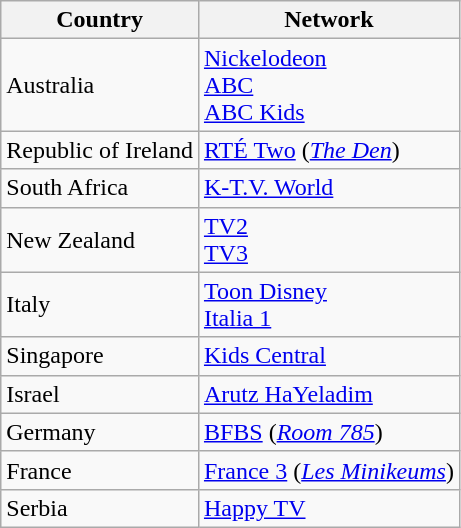<table class="wikitable">
<tr>
<th>Country</th>
<th>Network</th>
</tr>
<tr>
<td> Australia</td>
<td><a href='#'>Nickelodeon</a><br><a href='#'>ABC</a><br><a href='#'>ABC Kids</a></td>
</tr>
<tr>
<td> Republic of Ireland</td>
<td><a href='#'>RTÉ Two</a> (<em><a href='#'>The Den</a></em>)</td>
</tr>
<tr>
<td> South Africa</td>
<td><a href='#'>K-T.V. World</a></td>
</tr>
<tr>
<td> New Zealand</td>
<td><a href='#'>TV2</a><br><a href='#'>TV3</a></td>
</tr>
<tr>
<td> Italy</td>
<td><a href='#'>Toon Disney</a><br><a href='#'>Italia 1</a></td>
</tr>
<tr>
<td> Singapore</td>
<td><a href='#'>Kids Central</a></td>
</tr>
<tr>
<td> Israel</td>
<td><a href='#'>Arutz HaYeladim</a></td>
</tr>
<tr>
<td> Germany</td>
<td><a href='#'>BFBS</a> (<em><a href='#'>Room 785</a></em>)</td>
</tr>
<tr>
<td> France</td>
<td><a href='#'>France 3</a> (<em><a href='#'>Les Minikeums</a></em>)</td>
</tr>
<tr>
<td> Serbia</td>
<td><a href='#'>Happy TV</a></td>
</tr>
</table>
